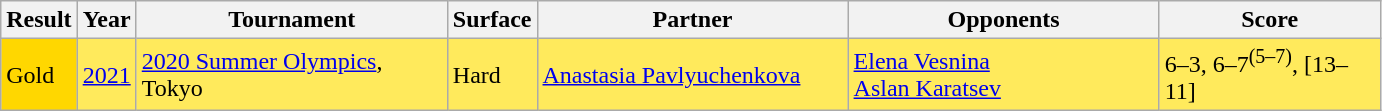<table class="wikitable">
<tr>
<th>Result</th>
<th>Year</th>
<th width=200>Tournament</th>
<th>Surface</th>
<th width=200>Partner</th>
<th width=200>Opponents</th>
<th width=140>Score</th>
</tr>
<tr style="background:#ffea5c;">
<td bgcolor=gold>Gold</td>
<td><a href='#'>2021</a></td>
<td><a href='#'>2020 Summer Olympics</a>, Tokyo</td>
<td>Hard</td>
<td> <a href='#'>Anastasia Pavlyuchenkova</a></td>
<td> <a href='#'>Elena Vesnina</a> <br>  <a href='#'>Aslan Karatsev</a></td>
<td>6–3, 6–7<sup>(5–7)</sup>, [13–11]</td>
</tr>
</table>
